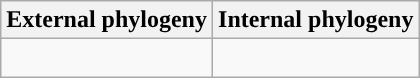<table class="wikitable">
<tr>
<th colspan=1>External phylogeny</th>
<th colspan=1>Internal phylogeny</th>
</tr>
<tr>
<td style="vertical-align:top"><br></td>
<td><br></td>
</tr>
</table>
